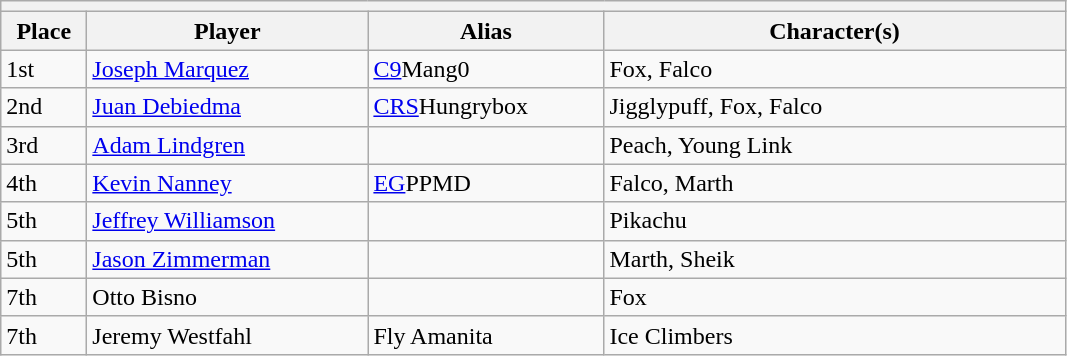<table class="wikitable">
<tr>
<th colspan=4></th>
</tr>
<tr>
<th style="width:50px;">Place</th>
<th style="width:180px;">Player</th>
<th style="width:150px;">Alias</th>
<th style="width:300px;">Character(s)</th>
</tr>
<tr>
<td>1st</td>
<td> <a href='#'>Joseph Marquez</a></td>
<td><a href='#'>C9</a>Mang0</td>
<td>Fox, Falco</td>
</tr>
<tr>
<td>2nd</td>
<td> <a href='#'>Juan Debiedma</a></td>
<td><a href='#'>CRS</a>Hungrybox</td>
<td>Jigglypuff, Fox, Falco</td>
</tr>
<tr>
<td>3rd</td>
<td> <a href='#'>Adam Lindgren</a></td>
<td></td>
<td>Peach, Young Link</td>
</tr>
<tr>
<td>4th</td>
<td> <a href='#'>Kevin Nanney</a></td>
<td><a href='#'>EG</a>PPMD</td>
<td>Falco, Marth</td>
</tr>
<tr>
<td>5th</td>
<td> <a href='#'>Jeffrey Williamson</a></td>
<td></td>
<td>Pikachu</td>
</tr>
<tr>
<td>5th</td>
<td> <a href='#'>Jason Zimmerman</a></td>
<td></td>
<td>Marth, Sheik</td>
</tr>
<tr>
<td>7th</td>
<td> Otto Bisno</td>
<td></td>
<td>Fox</td>
</tr>
<tr>
<td>7th</td>
<td> Jeremy Westfahl</td>
<td>Fly Amanita</td>
<td>Ice Climbers</td>
</tr>
</table>
